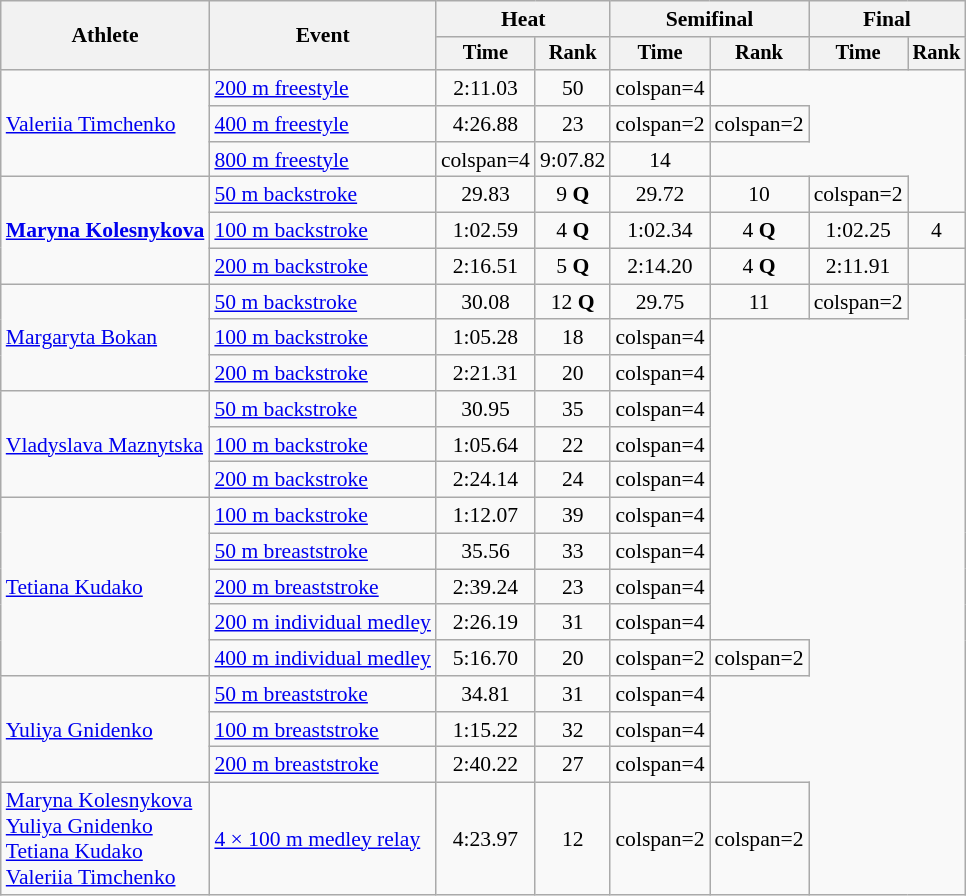<table class=wikitable style="font-size:90%">
<tr>
<th rowspan="2">Athlete</th>
<th rowspan="2">Event</th>
<th colspan="2">Heat</th>
<th colspan="2">Semifinal</th>
<th colspan="2">Final</th>
</tr>
<tr style="font-size:95%">
<th>Time</th>
<th>Rank</th>
<th>Time</th>
<th>Rank</th>
<th>Time</th>
<th>Rank</th>
</tr>
<tr align=center>
<td align=left rowspan=3><a href='#'>Valeriia Timchenko</a></td>
<td align=left><a href='#'>200 m freestyle</a></td>
<td>2:11.03</td>
<td>50</td>
<td>colspan=4 </td>
</tr>
<tr align=center>
<td align=left><a href='#'>400 m freestyle</a></td>
<td>4:26.88</td>
<td>23</td>
<td>colspan=2 </td>
<td>colspan=2 </td>
</tr>
<tr align=center>
<td align=left><a href='#'>800 m freestyle</a></td>
<td>colspan=4 </td>
<td>9:07.82</td>
<td>14</td>
</tr>
<tr align=center>
<td align=left rowspan=3><strong><a href='#'>Maryna Kolesnykova</a></strong></td>
<td align=left><a href='#'>50 m backstroke</a></td>
<td>29.83</td>
<td>9 <strong>Q</strong></td>
<td>29.72</td>
<td>10</td>
<td>colspan=2 </td>
</tr>
<tr align=center>
<td align=left><a href='#'>100 m backstroke</a></td>
<td>1:02.59</td>
<td>4 <strong>Q</strong></td>
<td>1:02.34</td>
<td>4 <strong>Q</strong></td>
<td>1:02.25</td>
<td>4</td>
</tr>
<tr align=center>
<td align=left><a href='#'>200 m backstroke</a></td>
<td>2:16.51</td>
<td>5 <strong>Q</strong></td>
<td>2:14.20</td>
<td>4 <strong>Q</strong></td>
<td>2:11.91</td>
<td></td>
</tr>
<tr align=center>
<td align=left rowspan=3><a href='#'>Margaryta Bokan</a></td>
<td align=left><a href='#'>50 m backstroke</a></td>
<td>30.08</td>
<td>12 <strong>Q</strong></td>
<td>29.75</td>
<td>11</td>
<td>colspan=2 </td>
</tr>
<tr align=center>
<td align=left><a href='#'>100 m backstroke</a></td>
<td>1:05.28</td>
<td>18</td>
<td>colspan=4 </td>
</tr>
<tr align=center>
<td align=left><a href='#'>200 m backstroke</a></td>
<td>2:21.31</td>
<td>20</td>
<td>colspan=4 </td>
</tr>
<tr align=center>
<td align=left rowspan=3><a href='#'>Vladyslava Maznytska</a></td>
<td align=left><a href='#'>50 m backstroke</a></td>
<td>30.95</td>
<td>35</td>
<td>colspan=4 </td>
</tr>
<tr align=center>
<td align=left><a href='#'>100 m backstroke</a></td>
<td>1:05.64</td>
<td>22</td>
<td>colspan=4 </td>
</tr>
<tr align=center>
<td align=left><a href='#'>200 m backstroke</a></td>
<td>2:24.14</td>
<td>24</td>
<td>colspan=4 </td>
</tr>
<tr align=center>
<td align=left rowspan=5><a href='#'>Tetiana Kudako</a></td>
<td align=left><a href='#'>100 m backstroke</a></td>
<td>1:12.07</td>
<td>39</td>
<td>colspan=4 </td>
</tr>
<tr align=center>
<td align=left><a href='#'>50 m breaststroke</a></td>
<td>35.56</td>
<td>33</td>
<td>colspan=4 </td>
</tr>
<tr align=center>
<td align=left><a href='#'>200 m breaststroke</a></td>
<td>2:39.24</td>
<td>23</td>
<td>colspan=4 </td>
</tr>
<tr align=center>
<td align=left><a href='#'>200 m individual medley</a></td>
<td>2:26.19</td>
<td>31</td>
<td>colspan=4 </td>
</tr>
<tr align=center>
<td align=left><a href='#'>400 m individual medley</a></td>
<td>5:16.70</td>
<td>20</td>
<td>colspan=2 </td>
<td>colspan=2 </td>
</tr>
<tr align=center>
<td align=left rowspan=3><a href='#'>Yuliya Gnidenko</a></td>
<td align=left><a href='#'>50 m breaststroke</a></td>
<td>34.81</td>
<td>31</td>
<td>colspan=4 </td>
</tr>
<tr align=center>
<td align=left><a href='#'>100 m breaststroke</a></td>
<td>1:15.22</td>
<td>32</td>
<td>colspan=4 </td>
</tr>
<tr align=center>
<td align=left><a href='#'>200 m breaststroke</a></td>
<td>2:40.22</td>
<td>27</td>
<td>colspan=4 </td>
</tr>
<tr align=center>
<td align=left><a href='#'>Maryna Kolesnykova</a><br><a href='#'>Yuliya Gnidenko</a><br><a href='#'>Tetiana Kudako</a><br><a href='#'>Valeriia Timchenko</a></td>
<td align=left><a href='#'>4 × 100 m medley relay</a></td>
<td>4:23.97</td>
<td>12</td>
<td>colspan=2 </td>
<td>colspan=2 </td>
</tr>
</table>
